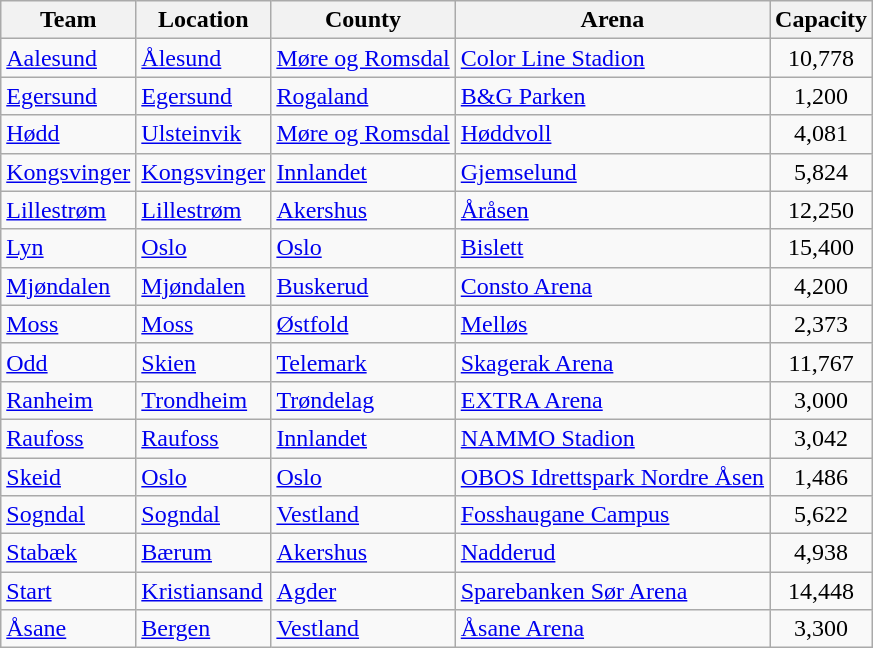<table class="wikitable sortable" border="1">
<tr>
<th>Team</th>
<th>Location</th>
<th>County</th>
<th>Arena</th>
<th>Capacity</th>
</tr>
<tr>
<td><a href='#'>Aalesund</a></td>
<td><a href='#'>Ålesund</a></td>
<td><a href='#'>Møre og Romsdal</a></td>
<td><a href='#'>Color Line Stadion</a></td>
<td align="center">10,778</td>
</tr>
<tr>
<td><a href='#'>Egersund</a></td>
<td><a href='#'>Egersund</a></td>
<td><a href='#'>Rogaland</a></td>
<td><a href='#'>B&G Parken</a></td>
<td align="center">1,200</td>
</tr>
<tr>
<td><a href='#'>Hødd</a></td>
<td><a href='#'>Ulsteinvik</a></td>
<td><a href='#'>Møre og Romsdal</a></td>
<td><a href='#'>Høddvoll</a></td>
<td align="center">4,081</td>
</tr>
<tr>
<td><a href='#'>Kongsvinger</a></td>
<td><a href='#'>Kongsvinger</a></td>
<td><a href='#'>Innlandet</a></td>
<td><a href='#'>Gjemselund</a></td>
<td align="center">5,824</td>
</tr>
<tr>
<td><a href='#'>Lillestrøm</a></td>
<td><a href='#'>Lillestrøm</a></td>
<td><a href='#'>Akershus</a></td>
<td><a href='#'>Åråsen</a></td>
<td align="center">12,250</td>
</tr>
<tr>
<td><a href='#'>Lyn</a></td>
<td><a href='#'>Oslo</a></td>
<td><a href='#'>Oslo</a></td>
<td><a href='#'>Bislett</a></td>
<td align="center">15,400</td>
</tr>
<tr>
<td><a href='#'>Mjøndalen</a></td>
<td><a href='#'>Mjøndalen</a></td>
<td><a href='#'>Buskerud</a></td>
<td><a href='#'>Consto Arena</a></td>
<td align="center">4,200</td>
</tr>
<tr>
<td><a href='#'>Moss</a></td>
<td><a href='#'>Moss</a></td>
<td><a href='#'>Østfold</a></td>
<td><a href='#'>Melløs</a></td>
<td align="center">2,373</td>
</tr>
<tr>
<td><a href='#'>Odd</a></td>
<td><a href='#'>Skien</a></td>
<td><a href='#'>Telemark</a></td>
<td><a href='#'>Skagerak Arena</a></td>
<td align="center">11,767</td>
</tr>
<tr>
<td><a href='#'>Ranheim</a></td>
<td><a href='#'>Trondheim</a></td>
<td><a href='#'>Trøndelag</a></td>
<td><a href='#'>EXTRA Arena</a></td>
<td align="center">3,000</td>
</tr>
<tr>
<td><a href='#'>Raufoss</a></td>
<td><a href='#'>Raufoss</a></td>
<td><a href='#'>Innlandet</a></td>
<td><a href='#'>NAMMO Stadion</a></td>
<td align="center">3,042</td>
</tr>
<tr>
<td><a href='#'>Skeid</a></td>
<td><a href='#'>Oslo</a></td>
<td><a href='#'>Oslo</a></td>
<td><a href='#'>OBOS Idrettspark Nordre Åsen</a></td>
<td align="center">1,486</td>
</tr>
<tr>
<td><a href='#'>Sogndal</a></td>
<td><a href='#'>Sogndal</a></td>
<td><a href='#'>Vestland</a></td>
<td><a href='#'>Fosshaugane Campus</a></td>
<td align="center">5,622</td>
</tr>
<tr>
<td><a href='#'>Stabæk</a></td>
<td><a href='#'>Bærum</a></td>
<td><a href='#'>Akershus</a></td>
<td><a href='#'>Nadderud</a></td>
<td align="center">4,938</td>
</tr>
<tr>
<td><a href='#'>Start</a></td>
<td><a href='#'>Kristiansand</a></td>
<td><a href='#'>Agder</a></td>
<td><a href='#'>Sparebanken Sør Arena</a></td>
<td align="center">14,448</td>
</tr>
<tr>
<td><a href='#'>Åsane</a></td>
<td><a href='#'>Bergen</a></td>
<td><a href='#'>Vestland</a></td>
<td><a href='#'>Åsane Arena</a></td>
<td align="center">3,300</td>
</tr>
</table>
